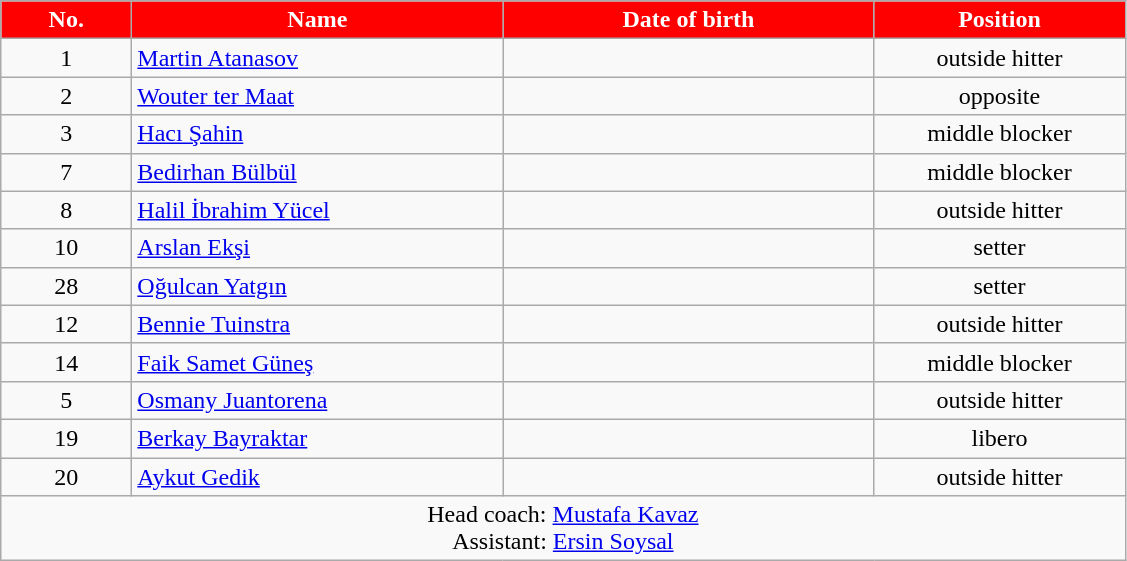<table class="wikitable sortable" style="font-size:100%; text-align:center;">
<tr>
<th style="width:5em; color:#FFFFFF; background-color:#FF0000">No.</th>
<th style="width:15em; color:#FFFFFF; background-color:#FF0000">Name</th>
<th style="width:15em; color:#FFFFFF; background-color:#FF0000">Date of birth</th>
<th style="width:10em; color:#FFFFFF; background-color:#FF0000">Position</th>
</tr>
<tr>
<td>1</td>
<td align=left> <a href='#'>Martin Atanasov</a></td>
<td align=right></td>
<td>outside hitter</td>
</tr>
<tr>
<td>2</td>
<td align=left> <a href='#'>Wouter ter Maat</a></td>
<td align=right></td>
<td>opposite</td>
</tr>
<tr>
<td>3</td>
<td align=left> <a href='#'>Hacı Şahin</a></td>
<td align=right></td>
<td>middle blocker</td>
</tr>
<tr>
<td>7</td>
<td align=left> <a href='#'>Bedirhan Bülbül</a></td>
<td align=right></td>
<td>middle blocker</td>
</tr>
<tr>
<td>8</td>
<td align=left> <a href='#'>Halil İbrahim Yücel</a></td>
<td align=right></td>
<td>outside hitter</td>
</tr>
<tr>
<td>10</td>
<td align=left> <a href='#'>Arslan Ekşi</a></td>
<td align=right></td>
<td>setter</td>
</tr>
<tr>
<td>28</td>
<td align=left> <a href='#'>Oğulcan Yatgın</a></td>
<td align=right></td>
<td>setter</td>
</tr>
<tr>
<td>12</td>
<td align=left> <a href='#'>Bennie Tuinstra</a></td>
<td align=right></td>
<td>outside hitter</td>
</tr>
<tr>
<td>14</td>
<td align=left> <a href='#'>Faik Samet Güneş</a></td>
<td align=right></td>
<td>middle blocker</td>
</tr>
<tr>
<td>5</td>
<td align=left> <a href='#'>Osmany Juantorena</a></td>
<td align=right></td>
<td>outside hitter</td>
</tr>
<tr>
<td>19</td>
<td align=left> <a href='#'>Berkay Bayraktar</a></td>
<td align=right></td>
<td>libero</td>
</tr>
<tr>
<td>20</td>
<td align=left> <a href='#'>Aykut Gedik</a></td>
<td align=right></td>
<td>outside hitter</td>
</tr>
<tr>
<td colspan=4>Head coach: <a href='#'>Mustafa Kavaz</a><br>Assistant: <a href='#'>Ersin Soysal</a></td>
</tr>
</table>
